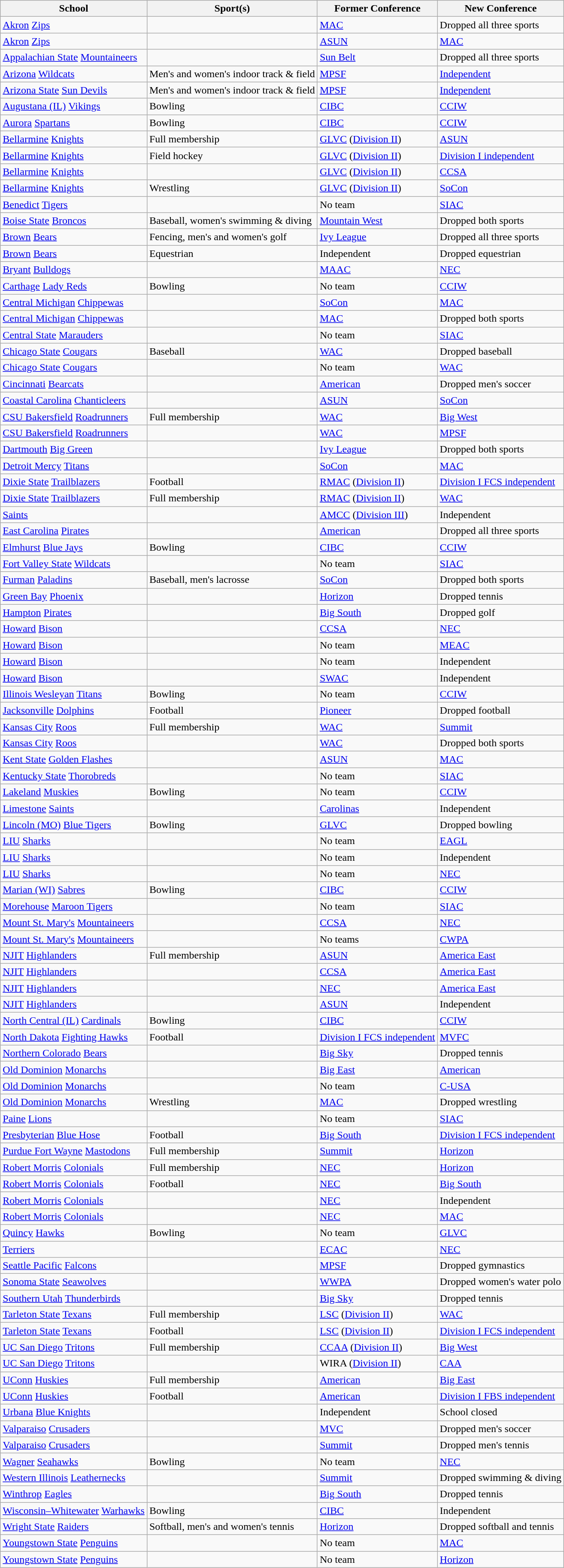<table class="wikitable sortable">
<tr>
<th>School</th>
<th>Sport(s)</th>
<th>Former Conference</th>
<th>New Conference</th>
</tr>
<tr>
<td><a href='#'>Akron</a> <a href='#'>Zips</a></td>
<td></td>
<td><a href='#'>MAC</a></td>
<td>Dropped all three sports</td>
</tr>
<tr>
<td><a href='#'>Akron</a> <a href='#'>Zips</a></td>
<td></td>
<td><a href='#'>ASUN</a></td>
<td><a href='#'>MAC</a></td>
</tr>
<tr>
<td><a href='#'>Appalachian State</a> <a href='#'>Mountaineers</a></td>
<td></td>
<td><a href='#'>Sun Belt</a></td>
<td>Dropped all three sports</td>
</tr>
<tr>
<td><a href='#'>Arizona</a> <a href='#'>Wildcats</a></td>
<td>Men's and women's indoor track & field</td>
<td><a href='#'>MPSF</a></td>
<td><a href='#'>Independent</a></td>
</tr>
<tr>
<td><a href='#'>Arizona State</a> <a href='#'>Sun Devils</a></td>
<td>Men's and women's indoor track & field</td>
<td><a href='#'>MPSF</a></td>
<td><a href='#'>Independent</a></td>
</tr>
<tr>
<td><a href='#'>Augustana (IL)</a> <a href='#'>Vikings</a></td>
<td>Bowling</td>
<td><a href='#'>CIBC</a></td>
<td><a href='#'>CCIW</a></td>
</tr>
<tr>
<td><a href='#'>Aurora</a> <a href='#'>Spartans</a></td>
<td>Bowling</td>
<td><a href='#'>CIBC</a></td>
<td><a href='#'>CCIW</a></td>
</tr>
<tr>
<td><a href='#'>Bellarmine</a> <a href='#'>Knights</a></td>
<td>Full membership</td>
<td><a href='#'>GLVC</a> (<a href='#'>Division II</a>)</td>
<td><a href='#'>ASUN</a></td>
</tr>
<tr>
<td><a href='#'>Bellarmine</a> <a href='#'>Knights</a></td>
<td>Field hockey</td>
<td><a href='#'>GLVC</a> (<a href='#'>Division II</a>)</td>
<td><a href='#'>Division I independent</a></td>
</tr>
<tr>
<td><a href='#'>Bellarmine</a> <a href='#'>Knights</a></td>
<td></td>
<td><a href='#'>GLVC</a> (<a href='#'>Division II</a>)</td>
<td><a href='#'>CCSA</a></td>
</tr>
<tr>
<td><a href='#'>Bellarmine</a> <a href='#'>Knights</a></td>
<td>Wrestling</td>
<td><a href='#'>GLVC</a> (<a href='#'>Division II</a>)</td>
<td><a href='#'>SoCon</a></td>
</tr>
<tr>
<td><a href='#'>Benedict</a> <a href='#'>Tigers</a></td>
<td></td>
<td>No team</td>
<td><a href='#'>SIAC</a></td>
</tr>
<tr>
<td><a href='#'>Boise State</a> <a href='#'>Broncos</a></td>
<td>Baseball, women's swimming & diving</td>
<td><a href='#'>Mountain West</a></td>
<td>Dropped both sports</td>
</tr>
<tr>
<td><a href='#'>Brown</a> <a href='#'>Bears</a></td>
<td>Fencing, men's and women's golf</td>
<td><a href='#'>Ivy League</a></td>
<td>Dropped all three sports</td>
</tr>
<tr>
<td><a href='#'>Brown</a> <a href='#'>Bears</a></td>
<td>Equestrian</td>
<td>Independent</td>
<td>Dropped equestrian</td>
</tr>
<tr>
<td><a href='#'>Bryant</a> <a href='#'>Bulldogs</a></td>
<td></td>
<td><a href='#'>MAAC</a></td>
<td><a href='#'>NEC</a></td>
</tr>
<tr>
<td><a href='#'>Carthage</a> <a href='#'>Lady Reds</a></td>
<td>Bowling</td>
<td>No team</td>
<td><a href='#'>CCIW</a></td>
</tr>
<tr>
<td><a href='#'>Central Michigan</a> <a href='#'>Chippewas</a></td>
<td></td>
<td><a href='#'>SoCon</a></td>
<td><a href='#'>MAC</a></td>
</tr>
<tr>
<td><a href='#'>Central Michigan</a> <a href='#'>Chippewas</a></td>
<td></td>
<td><a href='#'>MAC</a></td>
<td>Dropped both sports</td>
</tr>
<tr>
<td><a href='#'>Central State</a> <a href='#'>Marauders</a></td>
<td></td>
<td>No team</td>
<td><a href='#'>SIAC</a></td>
</tr>
<tr>
<td><a href='#'>Chicago State</a> <a href='#'>Cougars</a></td>
<td>Baseball</td>
<td><a href='#'>WAC</a></td>
<td>Dropped baseball</td>
</tr>
<tr>
<td><a href='#'>Chicago State</a> <a href='#'>Cougars</a></td>
<td></td>
<td>No team</td>
<td><a href='#'>WAC</a></td>
</tr>
<tr>
<td><a href='#'>Cincinnati</a> <a href='#'>Bearcats</a></td>
<td></td>
<td><a href='#'>American</a></td>
<td>Dropped men's soccer</td>
</tr>
<tr>
<td><a href='#'>Coastal Carolina</a> <a href='#'>Chanticleers</a></td>
<td></td>
<td><a href='#'>ASUN</a></td>
<td><a href='#'>SoCon</a></td>
</tr>
<tr>
<td><a href='#'>CSU Bakersfield</a> <a href='#'>Roadrunners</a></td>
<td>Full membership</td>
<td><a href='#'>WAC</a></td>
<td><a href='#'>Big West</a></td>
</tr>
<tr>
<td><a href='#'>CSU Bakersfield</a> <a href='#'>Roadrunners</a></td>
<td></td>
<td><a href='#'>WAC</a></td>
<td><a href='#'>MPSF</a></td>
</tr>
<tr>
<td><a href='#'>Dartmouth</a> <a href='#'>Big Green</a></td>
<td> </td>
<td><a href='#'>Ivy League</a></td>
<td>Dropped both sports</td>
</tr>
<tr>
<td><a href='#'>Detroit Mercy</a> <a href='#'>Titans</a></td>
<td></td>
<td><a href='#'>SoCon</a></td>
<td><a href='#'>MAC</a></td>
</tr>
<tr>
<td><a href='#'>Dixie State</a> <a href='#'>Trailblazers</a></td>
<td>Football</td>
<td><a href='#'>RMAC</a> (<a href='#'>Division II</a>)</td>
<td><a href='#'>Division I FCS independent</a></td>
</tr>
<tr>
<td><a href='#'>Dixie State</a> <a href='#'>Trailblazers</a></td>
<td>Full membership</td>
<td><a href='#'>RMAC</a> (<a href='#'>Division II</a>)</td>
<td><a href='#'>WAC</a></td>
</tr>
<tr>
<td> <a href='#'>Saints</a></td>
<td></td>
<td><a href='#'>AMCC</a> (<a href='#'>Division III</a>)</td>
<td>Independent</td>
</tr>
<tr>
<td><a href='#'>East Carolina</a> <a href='#'>Pirates</a></td>
<td></td>
<td><a href='#'>American</a></td>
<td>Dropped all three sports</td>
</tr>
<tr>
<td><a href='#'>Elmhurst</a> <a href='#'>Blue Jays</a></td>
<td>Bowling</td>
<td><a href='#'>CIBC</a></td>
<td><a href='#'>CCIW</a></td>
</tr>
<tr>
<td><a href='#'>Fort Valley State</a> <a href='#'>Wildcats</a></td>
<td></td>
<td>No team</td>
<td><a href='#'>SIAC</a></td>
</tr>
<tr>
<td><a href='#'>Furman</a> <a href='#'>Paladins</a></td>
<td>Baseball, men's lacrosse</td>
<td><a href='#'>SoCon</a></td>
<td>Dropped both sports</td>
</tr>
<tr>
<td><a href='#'>Green Bay</a> <a href='#'>Phoenix</a></td>
<td></td>
<td><a href='#'>Horizon</a></td>
<td>Dropped tennis</td>
</tr>
<tr>
<td><a href='#'>Hampton</a> <a href='#'>Pirates</a></td>
<td></td>
<td><a href='#'>Big South</a></td>
<td>Dropped golf</td>
</tr>
<tr>
<td><a href='#'>Howard</a> <a href='#'>Bison</a></td>
<td></td>
<td><a href='#'>CCSA</a></td>
<td><a href='#'>NEC</a></td>
</tr>
<tr>
<td><a href='#'>Howard</a> <a href='#'>Bison</a></td>
<td></td>
<td>No team</td>
<td><a href='#'>MEAC</a></td>
</tr>
<tr>
<td><a href='#'>Howard</a> <a href='#'>Bison</a></td>
<td></td>
<td>No team</td>
<td>Independent</td>
</tr>
<tr>
<td><a href='#'>Howard</a> <a href='#'>Bison</a></td>
<td></td>
<td><a href='#'>SWAC</a></td>
<td>Independent</td>
</tr>
<tr>
<td><a href='#'>Illinois Wesleyan</a> <a href='#'>Titans</a></td>
<td>Bowling</td>
<td>No team</td>
<td><a href='#'>CCIW</a></td>
</tr>
<tr>
<td><a href='#'>Jacksonville</a> <a href='#'>Dolphins</a></td>
<td>Football</td>
<td><a href='#'>Pioneer</a></td>
<td>Dropped football</td>
</tr>
<tr>
<td><a href='#'>Kansas City</a> <a href='#'>Roos</a></td>
<td>Full membership</td>
<td><a href='#'>WAC</a></td>
<td><a href='#'>Summit</a></td>
</tr>
<tr>
<td><a href='#'>Kansas City</a> <a href='#'>Roos</a></td>
<td></td>
<td><a href='#'>WAC</a></td>
<td>Dropped both sports</td>
</tr>
<tr>
<td><a href='#'>Kent State</a> <a href='#'>Golden Flashes</a></td>
<td></td>
<td><a href='#'>ASUN</a></td>
<td><a href='#'>MAC</a></td>
</tr>
<tr>
<td><a href='#'>Kentucky State</a> <a href='#'>Thorobreds</a></td>
<td></td>
<td>No team</td>
<td><a href='#'>SIAC</a></td>
</tr>
<tr>
<td><a href='#'>Lakeland</a> <a href='#'>Muskies</a> </td>
<td>Bowling</td>
<td>No team</td>
<td><a href='#'>CCIW</a></td>
</tr>
<tr>
<td><a href='#'>Limestone</a> <a href='#'>Saints</a></td>
<td></td>
<td><a href='#'>Carolinas</a></td>
<td>Independent</td>
</tr>
<tr>
<td><a href='#'>Lincoln (MO)</a> <a href='#'>Blue Tigers</a></td>
<td>Bowling</td>
<td><a href='#'>GLVC</a></td>
<td>Dropped bowling</td>
</tr>
<tr>
<td><a href='#'>LIU</a> <a href='#'>Sharks</a></td>
<td></td>
<td>No team</td>
<td><a href='#'>EAGL</a></td>
</tr>
<tr>
<td><a href='#'>LIU</a> <a href='#'>Sharks</a></td>
<td></td>
<td>No team</td>
<td>Independent</td>
</tr>
<tr>
<td><a href='#'>LIU</a> <a href='#'>Sharks</a></td>
<td></td>
<td>No team</td>
<td><a href='#'>NEC</a></td>
</tr>
<tr>
<td><a href='#'>Marian (WI)</a> <a href='#'>Sabres</a> </td>
<td>Bowling</td>
<td><a href='#'>CIBC</a></td>
<td><a href='#'>CCIW</a></td>
</tr>
<tr>
<td><a href='#'>Morehouse</a> <a href='#'>Maroon Tigers</a></td>
<td></td>
<td>No team</td>
<td><a href='#'>SIAC</a></td>
</tr>
<tr>
<td><a href='#'>Mount St. Mary's</a> <a href='#'>Mountaineers</a></td>
<td></td>
<td><a href='#'>CCSA</a></td>
<td><a href='#'>NEC</a></td>
</tr>
<tr>
<td><a href='#'>Mount St. Mary's</a> <a href='#'>Mountaineers</a></td>
<td></td>
<td>No teams</td>
<td><a href='#'>CWPA</a></td>
</tr>
<tr>
<td><a href='#'>NJIT</a> <a href='#'>Highlanders</a></td>
<td>Full membership</td>
<td><a href='#'>ASUN</a></td>
<td><a href='#'>America East</a></td>
</tr>
<tr>
<td><a href='#'>NJIT</a> <a href='#'>Highlanders</a></td>
<td></td>
<td><a href='#'>CCSA</a></td>
<td><a href='#'>America East</a></td>
</tr>
<tr>
<td><a href='#'>NJIT</a> <a href='#'>Highlanders</a></td>
<td></td>
<td><a href='#'>NEC</a></td>
<td><a href='#'>America East</a></td>
</tr>
<tr>
<td><a href='#'>NJIT</a> <a href='#'>Highlanders</a></td>
<td></td>
<td><a href='#'>ASUN</a></td>
<td>Independent</td>
</tr>
<tr>
<td><a href='#'>North Central (IL)</a> <a href='#'>Cardinals</a></td>
<td>Bowling</td>
<td><a href='#'>CIBC</a></td>
<td><a href='#'>CCIW</a></td>
</tr>
<tr>
<td><a href='#'>North Dakota</a> <a href='#'>Fighting Hawks</a></td>
<td>Football</td>
<td><a href='#'>Division I FCS independent</a></td>
<td><a href='#'>MVFC</a></td>
</tr>
<tr>
<td><a href='#'>Northern Colorado</a> <a href='#'>Bears</a></td>
<td></td>
<td><a href='#'>Big Sky</a></td>
<td>Dropped tennis</td>
</tr>
<tr>
<td><a href='#'>Old Dominion</a> <a href='#'>Monarchs</a></td>
<td></td>
<td><a href='#'>Big East</a></td>
<td><a href='#'>American</a></td>
</tr>
<tr>
<td><a href='#'>Old Dominion</a> <a href='#'>Monarchs</a></td>
<td></td>
<td>No team</td>
<td><a href='#'>C-USA</a></td>
</tr>
<tr>
<td><a href='#'>Old Dominion</a> <a href='#'>Monarchs</a></td>
<td>Wrestling</td>
<td><a href='#'>MAC</a></td>
<td>Dropped wrestling</td>
</tr>
<tr>
<td><a href='#'>Paine</a> <a href='#'>Lions</a></td>
<td></td>
<td>No team</td>
<td><a href='#'>SIAC</a></td>
</tr>
<tr>
<td><a href='#'>Presbyterian</a> <a href='#'>Blue Hose</a></td>
<td>Football</td>
<td><a href='#'>Big South</a></td>
<td><a href='#'>Division I FCS independent</a></td>
</tr>
<tr>
<td><a href='#'>Purdue Fort Wayne</a> <a href='#'>Mastodons</a></td>
<td>Full membership</td>
<td><a href='#'>Summit</a></td>
<td><a href='#'>Horizon</a></td>
</tr>
<tr>
<td><a href='#'>Robert Morris</a> <a href='#'>Colonials</a></td>
<td>Full membership</td>
<td><a href='#'>NEC</a></td>
<td><a href='#'>Horizon</a></td>
</tr>
<tr>
<td><a href='#'>Robert Morris</a> <a href='#'>Colonials</a></td>
<td>Football</td>
<td><a href='#'>NEC</a></td>
<td><a href='#'>Big South</a></td>
</tr>
<tr>
<td><a href='#'>Robert Morris</a> <a href='#'>Colonials</a></td>
<td></td>
<td><a href='#'>NEC</a></td>
<td>Independent</td>
</tr>
<tr>
<td><a href='#'>Robert Morris</a> <a href='#'>Colonials</a></td>
<td></td>
<td><a href='#'>NEC</a></td>
<td><a href='#'>MAC</a></td>
</tr>
<tr>
<td><a href='#'>Quincy</a> <a href='#'>Hawks</a></td>
<td>Bowling</td>
<td>No team</td>
<td><a href='#'>GLVC</a></td>
</tr>
<tr>
<td> <a href='#'>Terriers</a></td>
<td></td>
<td><a href='#'>ECAC</a></td>
<td><a href='#'>NEC</a></td>
</tr>
<tr>
<td><a href='#'>Seattle Pacific</a> <a href='#'>Falcons</a></td>
<td></td>
<td><a href='#'>MPSF</a></td>
<td>Dropped gymnastics</td>
</tr>
<tr>
<td><a href='#'>Sonoma State</a> <a href='#'>Seawolves</a></td>
<td></td>
<td><a href='#'>WWPA</a></td>
<td>Dropped women's water polo</td>
</tr>
<tr>
<td><a href='#'>Southern Utah</a> <a href='#'>Thunderbirds</a></td>
<td></td>
<td><a href='#'>Big Sky</a></td>
<td>Dropped tennis</td>
</tr>
<tr>
<td><a href='#'>Tarleton State</a> <a href='#'>Texans</a></td>
<td>Full membership</td>
<td><a href='#'>LSC</a> (<a href='#'>Division II</a>)</td>
<td><a href='#'>WAC</a></td>
</tr>
<tr>
<td><a href='#'>Tarleton State</a> <a href='#'>Texans</a></td>
<td>Football</td>
<td><a href='#'>LSC</a> (<a href='#'>Division II</a>)</td>
<td><a href='#'>Division I FCS independent</a></td>
</tr>
<tr>
<td><a href='#'>UC San Diego</a> <a href='#'>Tritons</a></td>
<td>Full membership</td>
<td><a href='#'>CCAA</a> (<a href='#'>Division II</a>)</td>
<td><a href='#'>Big West</a></td>
</tr>
<tr>
<td><a href='#'>UC San Diego</a> <a href='#'>Tritons</a></td>
<td></td>
<td>WIRA (<a href='#'>Division II</a>)</td>
<td><a href='#'>CAA</a></td>
</tr>
<tr>
<td><a href='#'>UConn</a> <a href='#'>Huskies</a></td>
<td>Full membership</td>
<td><a href='#'>American</a></td>
<td><a href='#'>Big East</a></td>
</tr>
<tr>
<td><a href='#'>UConn</a> <a href='#'>Huskies</a></td>
<td>Football</td>
<td><a href='#'>American</a></td>
<td><a href='#'>Division I FBS independent</a></td>
</tr>
<tr>
<td><a href='#'>Urbana</a> <a href='#'>Blue Knights</a></td>
<td></td>
<td>Independent</td>
<td>School closed</td>
</tr>
<tr>
<td><a href='#'>Valparaiso</a> <a href='#'>Crusaders</a></td>
<td></td>
<td><a href='#'>MVC</a></td>
<td>Dropped men's soccer</td>
</tr>
<tr>
<td><a href='#'>Valparaiso</a> <a href='#'>Crusaders</a></td>
<td></td>
<td><a href='#'>Summit</a></td>
<td>Dropped men's tennis</td>
</tr>
<tr>
<td><a href='#'>Wagner</a> <a href='#'>Seahawks</a></td>
<td>Bowling</td>
<td>No team</td>
<td><a href='#'>NEC</a></td>
</tr>
<tr>
<td><a href='#'>Western Illinois</a> <a href='#'>Leathernecks</a></td>
<td></td>
<td><a href='#'>Summit</a></td>
<td>Dropped swimming & diving</td>
</tr>
<tr>
<td><a href='#'>Winthrop</a> <a href='#'>Eagles</a></td>
<td></td>
<td><a href='#'>Big South</a></td>
<td>Dropped tennis</td>
</tr>
<tr>
<td><a href='#'>Wisconsin–Whitewater</a> <a href='#'>Warhawks</a> </td>
<td>Bowling</td>
<td><a href='#'>CIBC</a></td>
<td>Independent</td>
</tr>
<tr>
<td><a href='#'>Wright State</a> <a href='#'>Raiders</a></td>
<td>Softball, men's and women's tennis</td>
<td><a href='#'>Horizon</a></td>
<td>Dropped softball and tennis</td>
</tr>
<tr>
<td><a href='#'>Youngstown State</a> <a href='#'>Penguins</a></td>
<td></td>
<td>No team</td>
<td><a href='#'>MAC</a></td>
</tr>
<tr>
<td><a href='#'>Youngstown State</a> <a href='#'>Penguins</a></td>
<td></td>
<td>No team</td>
<td><a href='#'>Horizon</a></td>
</tr>
</table>
